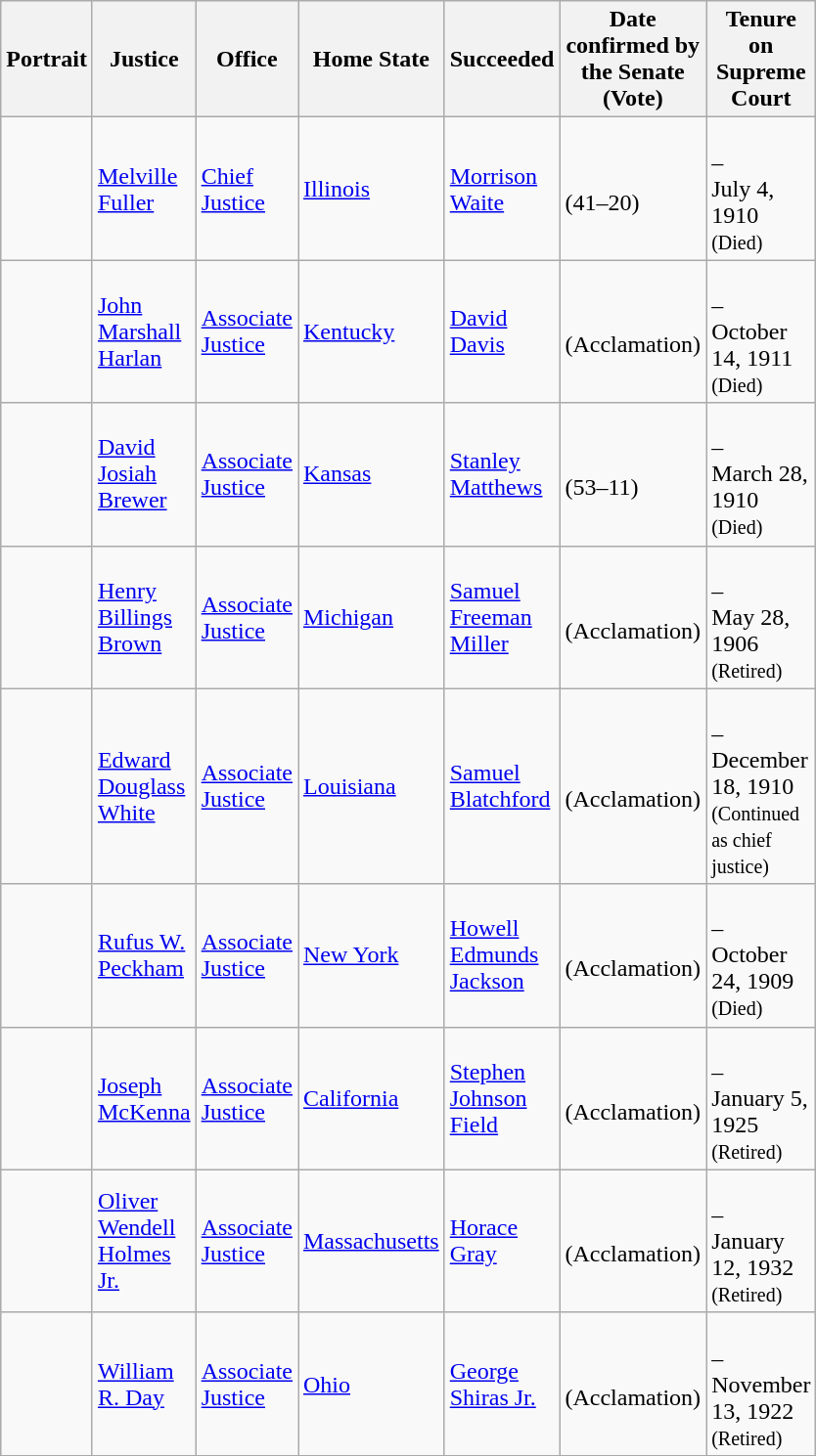<table class="wikitable sortable">
<tr>
<th scope="col" style="width: 10px;">Portrait</th>
<th scope="col" style="width: 10px;">Justice</th>
<th scope="col" style="width: 10px;">Office</th>
<th scope="col" style="width: 10px;">Home State</th>
<th scope="col" style="width: 10px;">Succeeded</th>
<th scope="col" style="width: 10px;">Date confirmed by the Senate<br>(Vote)</th>
<th scope="col" style="width: 10px;">Tenure on Supreme Court</th>
</tr>
<tr>
<td></td>
<td><a href='#'>Melville Fuller</a></td>
<td><a href='#'>Chief Justice</a></td>
<td><a href='#'>Illinois</a></td>
<td><a href='#'>Morrison Waite</a></td>
<td><br>(41–20)</td>
<td><br>–<br>July 4, 1910<br><small>(Died)</small></td>
</tr>
<tr>
<td></td>
<td><a href='#'>John Marshall Harlan</a></td>
<td><a href='#'>Associate Justice</a></td>
<td><a href='#'>Kentucky</a></td>
<td><a href='#'>David Davis</a></td>
<td><br>(Acclamation)</td>
<td><br>–<br>October 14, 1911<br><small>(Died)</small></td>
</tr>
<tr>
<td></td>
<td><a href='#'>David Josiah Brewer</a></td>
<td><a href='#'>Associate Justice</a></td>
<td><a href='#'>Kansas</a></td>
<td><a href='#'>Stanley Matthews</a></td>
<td><br>(53–11)</td>
<td><br>–<br>March 28, 1910<br><small>(Died)</small></td>
</tr>
<tr>
<td></td>
<td><a href='#'>Henry Billings Brown</a></td>
<td><a href='#'>Associate Justice</a></td>
<td><a href='#'>Michigan</a></td>
<td><a href='#'>Samuel Freeman Miller</a></td>
<td><br>(Acclamation)</td>
<td><br>–<br>May 28, 1906<br><small>(Retired)</small></td>
</tr>
<tr>
<td></td>
<td><a href='#'>Edward Douglass White</a></td>
<td><a href='#'>Associate Justice</a></td>
<td><a href='#'>Louisiana</a></td>
<td><a href='#'>Samuel Blatchford</a></td>
<td><br>(Acclamation)</td>
<td><br>–<br>December 18, 1910<br><small>(Continued as chief justice)</small></td>
</tr>
<tr>
<td></td>
<td><a href='#'>Rufus W. Peckham</a></td>
<td><a href='#'>Associate Justice</a></td>
<td><a href='#'>New York</a></td>
<td><a href='#'>Howell Edmunds Jackson</a></td>
<td><br>(Acclamation)</td>
<td><br>–<br>October 24, 1909<br><small>(Died)</small></td>
</tr>
<tr>
<td></td>
<td><a href='#'>Joseph McKenna</a></td>
<td><a href='#'>Associate Justice</a></td>
<td><a href='#'>California</a></td>
<td><a href='#'>Stephen Johnson Field</a></td>
<td><br>(Acclamation)</td>
<td><br>–<br>January 5, 1925<br><small>(Retired)</small></td>
</tr>
<tr>
<td></td>
<td><a href='#'>Oliver Wendell Holmes Jr.</a></td>
<td><a href='#'>Associate Justice</a></td>
<td><a href='#'>Massachusetts</a></td>
<td><a href='#'>Horace Gray</a></td>
<td><br>(Acclamation)</td>
<td><br>–<br>January 12, 1932<br><small>(Retired)</small></td>
</tr>
<tr>
<td></td>
<td><a href='#'>William R. Day</a></td>
<td><a href='#'>Associate Justice</a></td>
<td><a href='#'>Ohio</a></td>
<td><a href='#'>George Shiras Jr.</a></td>
<td><br>(Acclamation)</td>
<td><br>–<br>November 13, 1922<br><small>(Retired)</small></td>
</tr>
<tr>
</tr>
</table>
